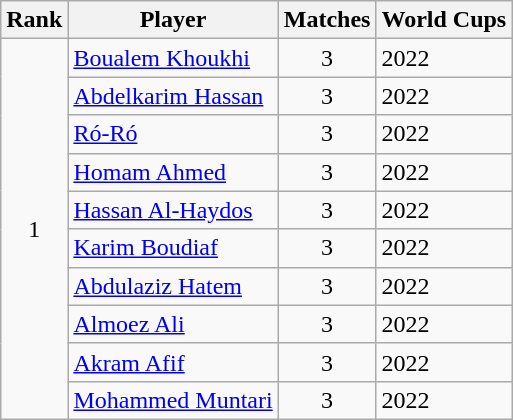<table class="wikitable" style="text-align: left;">
<tr>
<th>Rank</th>
<th>Player</th>
<th>Matches</th>
<th>World Cups</th>
</tr>
<tr>
<td rowspan=10 align=center>1</td>
<td><a href='#'>Boualem Khoukhi</a></td>
<td align=center>3</td>
<td>2022</td>
</tr>
<tr>
<td><a href='#'>Abdelkarim Hassan</a></td>
<td align=center>3</td>
<td>2022</td>
</tr>
<tr>
<td><a href='#'>Ró-Ró</a></td>
<td align=center>3</td>
<td>2022</td>
</tr>
<tr>
<td><a href='#'>Homam Ahmed</a></td>
<td align=center>3</td>
<td>2022</td>
</tr>
<tr>
<td><a href='#'>Hassan Al-Haydos</a></td>
<td align=center>3</td>
<td>2022</td>
</tr>
<tr>
<td><a href='#'>Karim Boudiaf</a></td>
<td align=center>3</td>
<td>2022</td>
</tr>
<tr>
<td><a href='#'>Abdulaziz Hatem</a></td>
<td align=center>3</td>
<td>2022</td>
</tr>
<tr>
<td><a href='#'>Almoez Ali</a></td>
<td align=center>3</td>
<td>2022</td>
</tr>
<tr>
<td><a href='#'>Akram Afif</a></td>
<td align=center>3</td>
<td>2022</td>
</tr>
<tr>
<td><a href='#'>Mohammed Muntari</a></td>
<td align=center>3</td>
<td>2022</td>
</tr>
</table>
